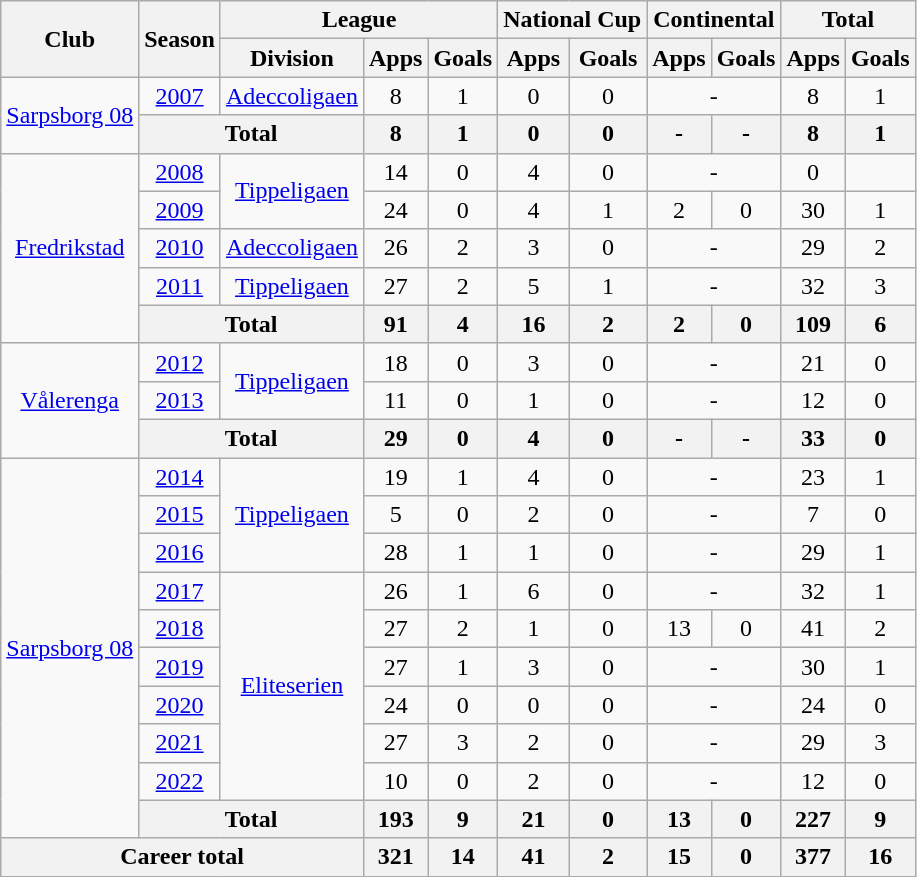<table class="wikitable" style="text-align: center;">
<tr>
<th rowspan="2">Club</th>
<th rowspan="2">Season</th>
<th colspan="3">League</th>
<th colspan="2">National Cup</th>
<th colspan="2">Continental</th>
<th colspan="2">Total</th>
</tr>
<tr>
<th>Division</th>
<th>Apps</th>
<th>Goals</th>
<th>Apps</th>
<th>Goals</th>
<th>Apps</th>
<th>Goals</th>
<th>Apps</th>
<th>Goals</th>
</tr>
<tr>
<td rowspan="2"><a href='#'>Sarpsborg 08</a></td>
<td><a href='#'>2007</a></td>
<td rowspan="1"><a href='#'>Adeccoligaen</a></td>
<td>8</td>
<td>1</td>
<td>0</td>
<td>0</td>
<td colspan="2">-</td>
<td>8</td>
<td>1</td>
</tr>
<tr>
<th colspan="2">Total</th>
<th>8</th>
<th>1</th>
<th>0</th>
<th>0</th>
<th>-</th>
<th>-</th>
<th>8</th>
<th>1</th>
</tr>
<tr>
<td rowspan="5"><a href='#'>Fredrikstad</a></td>
<td><a href='#'>2008</a></td>
<td rowspan="2"><a href='#'>Tippeligaen</a></td>
<td>14</td>
<td>0</td>
<td>4</td>
<td>0</td>
<td colspan="2">-</td>
<td 18>0</td>
</tr>
<tr>
<td><a href='#'>2009</a></td>
<td>24</td>
<td>0</td>
<td>4</td>
<td>1</td>
<td>2</td>
<td>0</td>
<td>30</td>
<td>1</td>
</tr>
<tr>
<td><a href='#'>2010</a></td>
<td rowspan="1"><a href='#'>Adeccoligaen</a></td>
<td>26</td>
<td>2</td>
<td>3</td>
<td>0</td>
<td colspan="2">-</td>
<td>29</td>
<td>2</td>
</tr>
<tr>
<td><a href='#'>2011</a></td>
<td rowspan="1"><a href='#'>Tippeligaen</a></td>
<td>27</td>
<td>2</td>
<td>5</td>
<td>1</td>
<td colspan="2">-</td>
<td>32</td>
<td>3</td>
</tr>
<tr>
<th colspan="2">Total</th>
<th>91</th>
<th>4</th>
<th>16</th>
<th>2</th>
<th>2</th>
<th>0</th>
<th>109</th>
<th>6</th>
</tr>
<tr>
<td rowspan="3"><a href='#'>Vålerenga</a></td>
<td><a href='#'>2012</a></td>
<td rowspan="2"><a href='#'>Tippeligaen</a></td>
<td>18</td>
<td>0</td>
<td>3</td>
<td>0</td>
<td colspan="2">-</td>
<td>21</td>
<td>0</td>
</tr>
<tr>
<td><a href='#'>2013</a></td>
<td>11</td>
<td>0</td>
<td>1</td>
<td>0</td>
<td colspan="2">-</td>
<td>12</td>
<td>0</td>
</tr>
<tr>
<th colspan="2">Total</th>
<th>29</th>
<th>0</th>
<th>4</th>
<th>0</th>
<th>-</th>
<th>-</th>
<th>33</th>
<th>0</th>
</tr>
<tr>
<td rowspan="10"><a href='#'>Sarpsborg 08</a></td>
<td><a href='#'>2014</a></td>
<td rowspan="3"><a href='#'>Tippeligaen</a></td>
<td>19</td>
<td>1</td>
<td>4</td>
<td>0</td>
<td colspan="2">-</td>
<td>23</td>
<td>1</td>
</tr>
<tr>
<td><a href='#'>2015</a></td>
<td>5</td>
<td>0</td>
<td>2</td>
<td>0</td>
<td colspan="2">-</td>
<td>7</td>
<td>0</td>
</tr>
<tr>
<td><a href='#'>2016</a></td>
<td>28</td>
<td>1</td>
<td>1</td>
<td>0</td>
<td colspan="2">-</td>
<td>29</td>
<td>1</td>
</tr>
<tr>
<td><a href='#'>2017</a></td>
<td rowspan="6"><a href='#'>Eliteserien</a></td>
<td>26</td>
<td>1</td>
<td>6</td>
<td>0</td>
<td colspan="2">-</td>
<td>32</td>
<td>1</td>
</tr>
<tr>
<td><a href='#'>2018</a></td>
<td>27</td>
<td>2</td>
<td>1</td>
<td>0</td>
<td>13</td>
<td>0</td>
<td>41</td>
<td>2</td>
</tr>
<tr>
<td><a href='#'>2019</a></td>
<td>27</td>
<td>1</td>
<td>3</td>
<td>0</td>
<td colspan="2">-</td>
<td>30</td>
<td>1</td>
</tr>
<tr>
<td><a href='#'>2020</a></td>
<td>24</td>
<td>0</td>
<td>0</td>
<td>0</td>
<td colspan="2">-</td>
<td>24</td>
<td>0</td>
</tr>
<tr>
<td><a href='#'>2021</a></td>
<td>27</td>
<td>3</td>
<td>2</td>
<td>0</td>
<td colspan="2">-</td>
<td>29</td>
<td>3</td>
</tr>
<tr>
<td><a href='#'>2022</a></td>
<td>10</td>
<td>0</td>
<td>2</td>
<td>0</td>
<td colspan="2">-</td>
<td>12</td>
<td>0</td>
</tr>
<tr>
<th colspan="2">Total</th>
<th>193</th>
<th>9</th>
<th>21</th>
<th>0</th>
<th>13</th>
<th>0</th>
<th>227</th>
<th>9</th>
</tr>
<tr>
<th colspan="3">Career total</th>
<th>321</th>
<th>14</th>
<th>41</th>
<th>2</th>
<th>15</th>
<th>0</th>
<th>377</th>
<th>16</th>
</tr>
</table>
